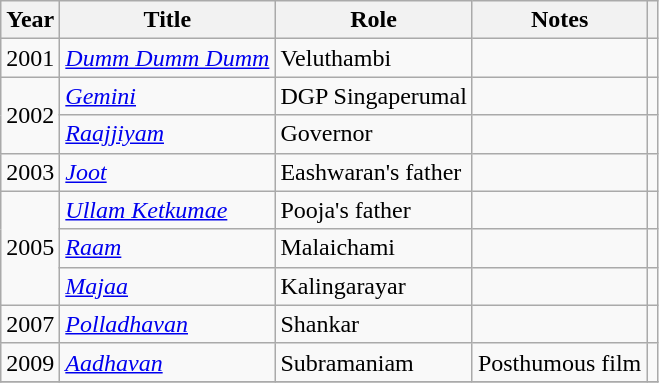<table class="wikitable sortable">
<tr>
<th>Year</th>
<th>Title</th>
<th>Role</th>
<th>Notes</th>
<th class="unsortable"></th>
</tr>
<tr>
<td>2001</td>
<td><em><a href='#'>Dumm Dumm Dumm</a></em></td>
<td>Veluthambi</td>
<td></td>
<td></td>
</tr>
<tr>
<td rowspan=2>2002</td>
<td><em><a href='#'>Gemini</a></em></td>
<td>DGP Singaperumal</td>
<td></td>
<td></td>
</tr>
<tr>
<td><em><a href='#'>Raajjiyam</a></em></td>
<td>Governor</td>
<td></td>
<td></td>
</tr>
<tr>
<td>2003</td>
<td><em><a href='#'>Joot</a></em></td>
<td>Eashwaran's father</td>
<td></td>
<td></td>
</tr>
<tr>
<td rowspan=3>2005</td>
<td><em><a href='#'>Ullam Ketkumae</a></em></td>
<td>Pooja's father</td>
<td></td>
<td></td>
</tr>
<tr>
<td><em><a href='#'>Raam</a></em></td>
<td>Malaichami</td>
<td></td>
<td></td>
</tr>
<tr>
<td><em><a href='#'>Majaa</a></em></td>
<td>Kalingarayar</td>
<td></td>
<td></td>
</tr>
<tr>
<td>2007</td>
<td><em><a href='#'>Polladhavan</a></em></td>
<td>Shankar</td>
<td></td>
<td></td>
</tr>
<tr>
<td>2009</td>
<td><em><a href='#'>Aadhavan</a></em></td>
<td>Subramaniam</td>
<td>Posthumous film</td>
<td></td>
</tr>
<tr>
</tr>
</table>
